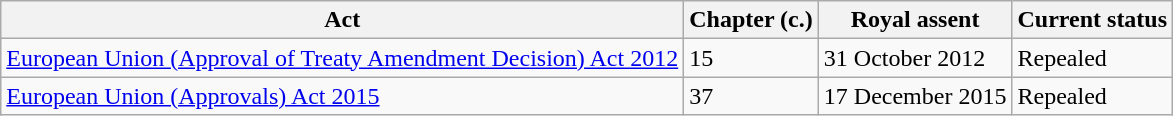<table class="wikitable sortable">
<tr>
<th>Act</th>
<th>Chapter (c.)</th>
<th>Royal assent</th>
<th>Current status</th>
</tr>
<tr>
<td><a href='#'>European Union (Approval of Treaty Amendment Decision) Act 2012</a></td>
<td>15</td>
<td>31 October 2012</td>
<td>Repealed</td>
</tr>
<tr>
<td><a href='#'>European Union (Approvals) Act 2015</a></td>
<td>37</td>
<td>17 December 2015</td>
<td>Repealed</td>
</tr>
</table>
